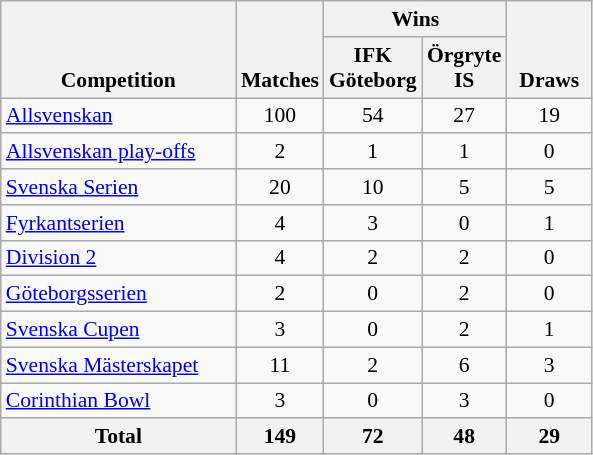<table class="wikitable" style="font-size:90%; text-align: center">
<tr>
<th rowspan="2" valign="bottom" width="150">Competition</th>
<th rowspan="2" valign="bottom" width="50">Matches</th>
<th colspan="2" valign="bottom">Wins</th>
<th rowspan="2" valign="bottom" width="50">Draws</th>
</tr>
<tr>
<th width="50">IFK Göteborg</th>
<th width="50">Örgryte IS</th>
</tr>
<tr>
<td align="left"><a href='#'>Allsvenskan</a></td>
<td>100</td>
<td>54</td>
<td>27</td>
<td>19</td>
</tr>
<tr>
<td align="left"><a href='#'>Allsvenskan play-offs</a></td>
<td>2</td>
<td>1</td>
<td>1</td>
<td>0</td>
</tr>
<tr>
<td align="left"><a href='#'>Svenska Serien</a></td>
<td>20</td>
<td>10</td>
<td>5</td>
<td>5</td>
</tr>
<tr>
<td align="left"><a href='#'>Fyrkantserien</a></td>
<td>4</td>
<td>3</td>
<td>0</td>
<td>1</td>
</tr>
<tr>
<td align="left"><a href='#'>Division 2</a></td>
<td>4</td>
<td>2</td>
<td>2</td>
<td>0</td>
</tr>
<tr>
<td align="left"><a href='#'>Göteborgsserien</a></td>
<td>2</td>
<td>0</td>
<td>2</td>
<td>0</td>
</tr>
<tr>
<td align="left"><a href='#'>Svenska Cupen</a></td>
<td>3</td>
<td>0</td>
<td>2</td>
<td>1</td>
</tr>
<tr>
<td align="left"><a href='#'>Svenska Mästerskapet</a></td>
<td>11</td>
<td>2</td>
<td>6</td>
<td>3</td>
</tr>
<tr>
<td align="left"><a href='#'>Corinthian Bowl</a></td>
<td>3</td>
<td>0</td>
<td>3</td>
<td>0</td>
</tr>
<tr>
<th>Total</th>
<th>149</th>
<th>72</th>
<th>48</th>
<th>29</th>
</tr>
</table>
